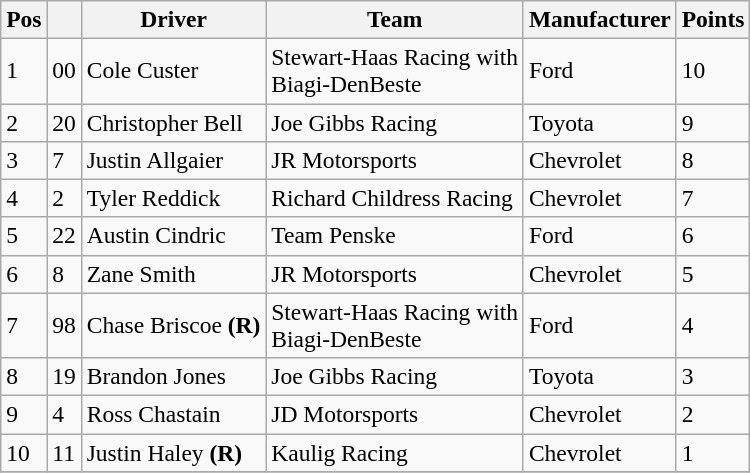<table class="wikitable" style="font-size:98%">
<tr>
<th>Pos</th>
<th></th>
<th>Driver</th>
<th>Team</th>
<th>Manufacturer</th>
<th>Points</th>
</tr>
<tr>
<td>1</td>
<td>00</td>
<td>Cole Custer</td>
<td>Stewart-Haas Racing with<br>Biagi-DenBeste</td>
<td>Ford</td>
<td>10</td>
</tr>
<tr>
<td>2</td>
<td>20</td>
<td>Christopher Bell</td>
<td>Joe Gibbs Racing</td>
<td>Toyota</td>
<td>9</td>
</tr>
<tr>
<td>3</td>
<td>7</td>
<td>Justin Allgaier</td>
<td>JR Motorsports</td>
<td>Chevrolet</td>
<td>8</td>
</tr>
<tr>
<td>4</td>
<td>2</td>
<td>Tyler Reddick</td>
<td>Richard Childress Racing</td>
<td>Chevrolet</td>
<td>7</td>
</tr>
<tr>
<td>5</td>
<td>22</td>
<td>Austin Cindric</td>
<td>Team Penske</td>
<td>Ford</td>
<td>6</td>
</tr>
<tr>
<td>6</td>
<td>8</td>
<td>Zane Smith</td>
<td>JR Motorsports</td>
<td>Chevrolet</td>
<td>5</td>
</tr>
<tr>
<td>7</td>
<td>98</td>
<td>Chase Briscoe <strong>(R)</strong></td>
<td>Stewart-Haas Racing with<br>Biagi-DenBeste</td>
<td>Ford</td>
<td>4</td>
</tr>
<tr>
<td>8</td>
<td>19</td>
<td>Brandon Jones</td>
<td>Joe Gibbs Racing</td>
<td>Toyota</td>
<td>3</td>
</tr>
<tr>
<td>9</td>
<td>4</td>
<td>Ross Chastain</td>
<td>JD Motorsports</td>
<td>Chevrolet</td>
<td>2</td>
</tr>
<tr>
<td>10</td>
<td>11</td>
<td>Justin Haley <strong>(R)</strong></td>
<td>Kaulig Racing</td>
<td>Chevrolet</td>
<td>1</td>
</tr>
<tr>
</tr>
</table>
